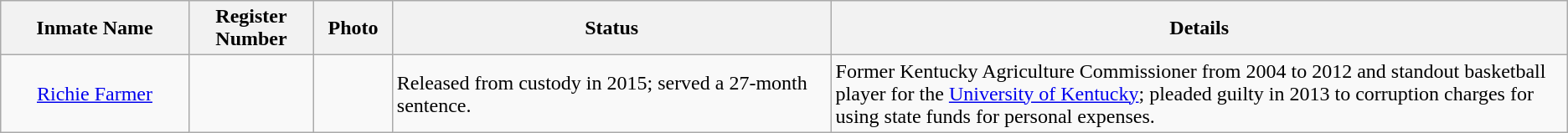<table class="wikitable sortable">
<tr>
<th width=12%>Inmate Name</th>
<th width=8%>Register Number</th>
<th width=5%>Photo</th>
<th width=28%>Status</th>
<th width=52%>Details</th>
</tr>
<tr>
<td style="text-align:center;"><a href='#'>Richie Farmer</a></td>
<td style="text-align:center;"></td>
<td></td>
<td>Released from custody in 2015; served a 27-month sentence.</td>
<td>Former Kentucky Agriculture Commissioner from 2004 to 2012 and standout basketball player for the <a href='#'>University of Kentucky</a>; pleaded guilty in 2013 to corruption charges for using state funds for personal expenses.</td>
</tr>
</table>
